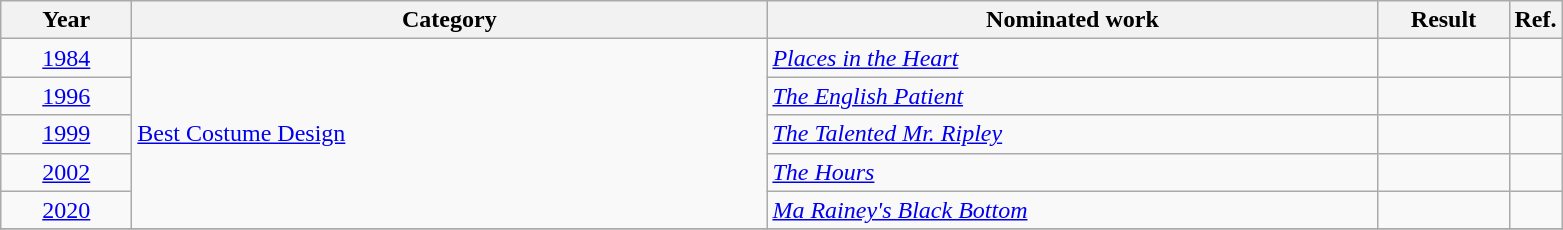<table class=wikitable>
<tr>
<th scope="col" style="width:5em;">Year</th>
<th scope="col" style="width:26em;">Category</th>
<th scope="col" style="width:25em;">Nominated work</th>
<th scope="col" style="width:5em;">Result</th>
<th>Ref.</th>
</tr>
<tr>
<td style="text-align:center;"><a href='#'>1984</a></td>
<td rowspan="5"><a href='#'>Best Costume Design</a></td>
<td><em><a href='#'>Places in the Heart</a></em></td>
<td></td>
<td></td>
</tr>
<tr>
<td style="text-align:center;"><a href='#'>1996</a></td>
<td><em><a href='#'>The English Patient</a></em></td>
<td></td>
<td> </td>
</tr>
<tr>
<td style="text-align:center;"><a href='#'>1999</a></td>
<td><em><a href='#'>The Talented Mr. Ripley</a></em></td>
<td></td>
<td></td>
</tr>
<tr>
<td style="text-align:center;"><a href='#'>2002</a></td>
<td><em><a href='#'>The Hours</a></em></td>
<td></td>
<td></td>
</tr>
<tr>
<td style="text-align:center;"><a href='#'>2020</a></td>
<td><em><a href='#'>Ma Rainey's Black Bottom</a></em></td>
<td></td>
<td>  </td>
</tr>
<tr>
</tr>
</table>
